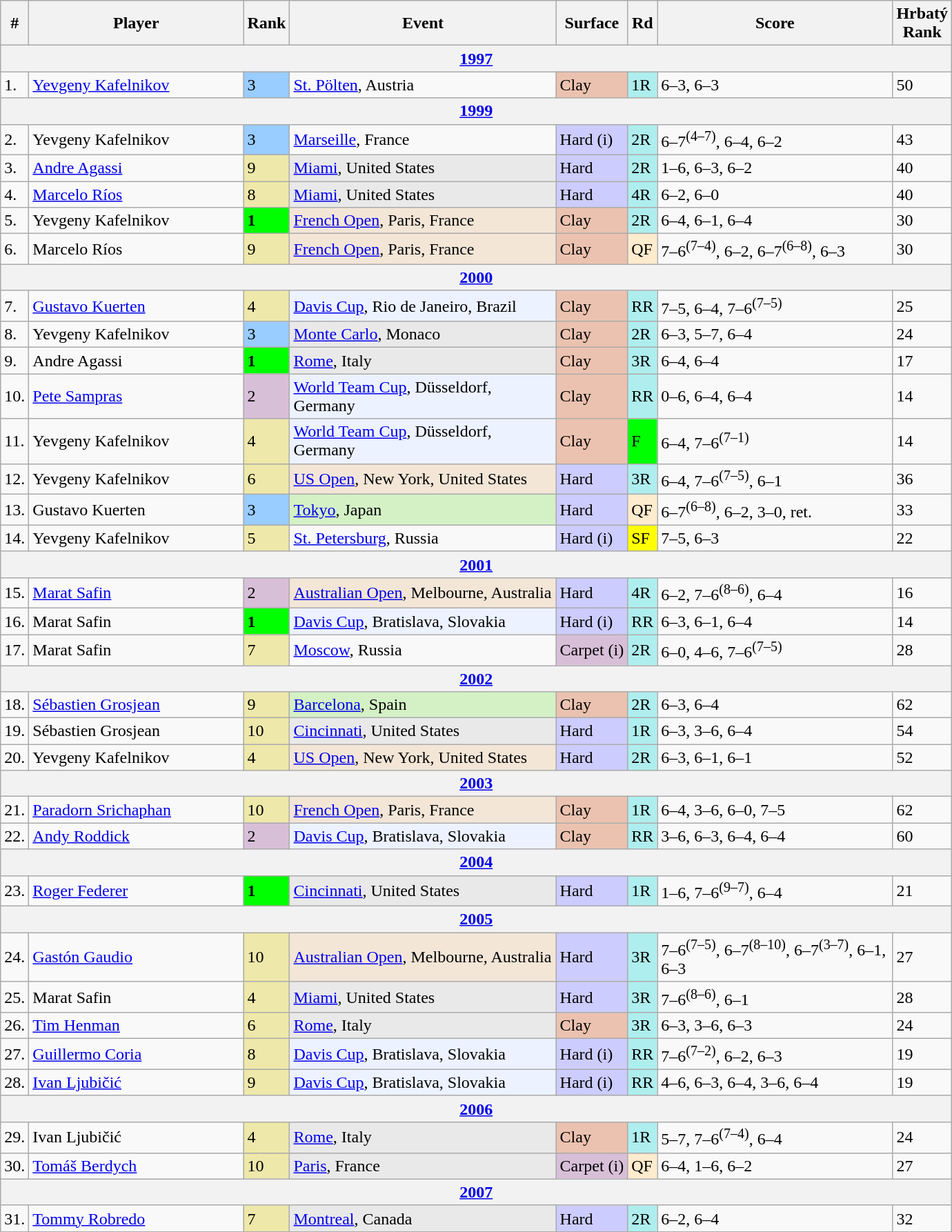<table class="wikitable sortable">
<tr>
<th>#</th>
<th width=200>Player</th>
<th>Rank</th>
<th width=250>Event</th>
<th>Surface</th>
<th>Rd</th>
<th width=220>Score</th>
<th>Hrbatý<br>Rank</th>
</tr>
<tr>
<th colspan=8><a href='#'>1997</a></th>
</tr>
<tr>
<td>1.</td>
<td> <a href='#'>Yevgeny Kafelnikov</a></td>
<td bgcolor=99ccff>3</td>
<td><a href='#'>St. Pölten</a>, Austria</td>
<td bgcolor=#ebc2af>Clay</td>
<td bgcolor=afeeee>1R</td>
<td>6–3, 6–3</td>
<td>50</td>
</tr>
<tr>
<th colspan=8><a href='#'>1999</a></th>
</tr>
<tr>
<td>2.</td>
<td> Yevgeny Kafelnikov</td>
<td bgcolor=99ccff>3</td>
<td><a href='#'>Marseille</a>, France</td>
<td bgcolor=CCCCFF>Hard (i)</td>
<td bgcolor=afeeee>2R</td>
<td>6–7<sup>(4–7)</sup>, 6–4, 6–2</td>
<td>43</td>
</tr>
<tr>
<td>3.</td>
<td> <a href='#'>Andre Agassi</a></td>
<td bgcolor=EEE8AA>9</td>
<td bgcolor=e9e9e9><a href='#'>Miami</a>, United States</td>
<td bgcolor=CCCCFF>Hard</td>
<td bgcolor=afeeee>2R</td>
<td>1–6, 6–3, 6–2</td>
<td>40</td>
</tr>
<tr>
<td>4.</td>
<td> <a href='#'>Marcelo Ríos</a></td>
<td bgcolor=EEE8AA>8</td>
<td bgcolor=e9e9e9><a href='#'>Miami</a>, United States</td>
<td bgcolor=CCCCFF>Hard</td>
<td bgcolor=afeeee>4R</td>
<td>6–2, 6–0</td>
<td>40</td>
</tr>
<tr>
<td>5.</td>
<td> Yevgeny Kafelnikov</td>
<td bgcolor=lime><strong>1</strong></td>
<td bgcolor=f3e6d7><a href='#'>French Open</a>, Paris, France</td>
<td bgcolor=#ebc2af>Clay</td>
<td bgcolor=afeeee>2R</td>
<td>6–4, 6–1, 6–4</td>
<td>30</td>
</tr>
<tr>
<td>6.</td>
<td> Marcelo Ríos</td>
<td bgcolor=EEE8AA>9</td>
<td bgcolor=f3e6d7><a href='#'>French Open</a>, Paris, France</td>
<td bgcolor=#ebc2af>Clay</td>
<td bgcolor=ffebcd>QF</td>
<td>7–6<sup>(7–4)</sup>, 6–2, 6–7<sup>(6–8)</sup>, 6–3</td>
<td>30</td>
</tr>
<tr>
<th colspan=8><a href='#'>2000</a></th>
</tr>
<tr>
<td>7.</td>
<td> <a href='#'>Gustavo Kuerten</a></td>
<td bgcolor=EEE8AA>4</td>
<td bgcolor=ECF2FF><a href='#'>Davis Cup</a>, Rio de Janeiro, Brazil</td>
<td bgcolor=#ebc2af>Clay</td>
<td bgcolor=afeeee>RR</td>
<td>7–5, 6–4, 7–6<sup>(7–5)</sup></td>
<td>25</td>
</tr>
<tr>
<td>8.</td>
<td> Yevgeny Kafelnikov</td>
<td bgcolor=99ccff>3</td>
<td bgcolor=e9e9e9><a href='#'>Monte Carlo</a>, Monaco</td>
<td bgcolor=#ebc2af>Clay</td>
<td bgcolor=afeeee>2R</td>
<td>6–3, 5–7, 6–4</td>
<td>24</td>
</tr>
<tr>
<td>9.</td>
<td> Andre Agassi</td>
<td bgcolor=lime><strong>1</strong></td>
<td bgcolor=e9e9e9><a href='#'>Rome</a>, Italy</td>
<td bgcolor=#ebc2af>Clay</td>
<td bgcolor=afeeee>3R</td>
<td>6–4, 6–4</td>
<td>17</td>
</tr>
<tr>
<td>10.</td>
<td> <a href='#'>Pete Sampras</a></td>
<td bgcolor=thistle>2</td>
<td bgcolor=ECF2FF><a href='#'>World Team Cup</a>, Düsseldorf, Germany</td>
<td bgcolor=#ebc2af>Clay</td>
<td bgcolor=afeeee>RR</td>
<td>0–6, 6–4, 6–4</td>
<td>14</td>
</tr>
<tr>
<td>11.</td>
<td> Yevgeny Kafelnikov</td>
<td bgcolor=EEE8AA>4</td>
<td bgcolor=ECF2FF><a href='#'>World Team Cup</a>, Düsseldorf, Germany</td>
<td bgcolor=#ebc2af>Clay</td>
<td bgcolor=lime>F</td>
<td>6–4, 7–6<sup>(7–1)</sup></td>
<td>14</td>
</tr>
<tr>
<td>12.</td>
<td> Yevgeny Kafelnikov</td>
<td bgcolor=EEE8AA>6</td>
<td bgcolor=f3e6d7><a href='#'>US Open</a>, New York, United States</td>
<td bgcolor=CCCCFF>Hard</td>
<td bgcolor=afeeee>3R</td>
<td>6–4, 7–6<sup>(7–5)</sup>, 6–1</td>
<td>36</td>
</tr>
<tr>
<td>13.</td>
<td> Gustavo Kuerten</td>
<td bgcolor=99ccff>3</td>
<td bgcolor=d4f1c5><a href='#'>Tokyo</a>, Japan</td>
<td bgcolor=CCCCFF>Hard</td>
<td bgcolor=ffebcd>QF</td>
<td>6–7<sup>(6–8)</sup>, 6–2, 3–0, ret.</td>
<td>33</td>
</tr>
<tr>
<td>14.</td>
<td> Yevgeny Kafelnikov</td>
<td bgcolor=EEE8AA>5</td>
<td><a href='#'>St. Petersburg</a>, Russia</td>
<td bgcolor=CCCCFF>Hard (i)</td>
<td bgcolor=yellow>SF</td>
<td>7–5, 6–3</td>
<td>22</td>
</tr>
<tr>
<th colspan=8><a href='#'>2001</a></th>
</tr>
<tr>
<td>15.</td>
<td> <a href='#'>Marat Safin</a></td>
<td bgcolor=thistle>2</td>
<td bgcolor=f3e6d7><a href='#'>Australian Open</a>, Melbourne, Australia</td>
<td bgcolor=CCCCFF>Hard</td>
<td bgcolor=afeeee>4R</td>
<td>6–2, 7–6<sup>(8–6)</sup>, 6–4</td>
<td>16</td>
</tr>
<tr>
<td>16.</td>
<td> Marat Safin</td>
<td bgcolor=lime><strong>1</strong></td>
<td bgcolor=ECF2FF><a href='#'>Davis Cup</a>, Bratislava, Slovakia</td>
<td bgcolor=CCCCFF>Hard (i)</td>
<td bgcolor=afeeee>RR</td>
<td>6–3, 6–1, 6–4</td>
<td>14</td>
</tr>
<tr>
<td>17.</td>
<td> Marat Safin</td>
<td bgcolor=EEE8AA>7</td>
<td><a href='#'>Moscow</a>, Russia</td>
<td bgcolor=thistle>Carpet (i)</td>
<td bgcolor=afeeee>2R</td>
<td>6–0, 4–6, 7–6<sup>(7–5)</sup></td>
<td>28</td>
</tr>
<tr>
<th colspan=8><a href='#'>2002</a></th>
</tr>
<tr>
<td>18.</td>
<td> <a href='#'>Sébastien Grosjean</a></td>
<td bgcolor=EEE8AA>9</td>
<td bgcolor=d4f1c5><a href='#'>Barcelona</a>, Spain</td>
<td bgcolor=#ebc2af>Clay</td>
<td bgcolor=afeeee>2R</td>
<td>6–3, 6–4</td>
<td>62</td>
</tr>
<tr>
<td>19.</td>
<td> Sébastien Grosjean</td>
<td bgcolor=EEE8AA>10</td>
<td bgcolor=e9e9e9><a href='#'>Cincinnati</a>, United States</td>
<td bgcolor=CCCCFF>Hard</td>
<td bgcolor=afeeee>1R</td>
<td>6–3, 3–6, 6–4</td>
<td>54</td>
</tr>
<tr>
<td>20.</td>
<td> Yevgeny Kafelnikov</td>
<td bgcolor=EEE8AA>4</td>
<td bgcolor=f3e6d7><a href='#'>US Open</a>, New York, United States</td>
<td bgcolor=CCCCFF>Hard</td>
<td bgcolor=afeeee>2R</td>
<td>6–3, 6–1, 6–1</td>
<td>52</td>
</tr>
<tr>
<th colspan=8><a href='#'>2003</a></th>
</tr>
<tr>
<td>21.</td>
<td> <a href='#'>Paradorn Srichaphan</a></td>
<td bgcolor=EEE8AA>10</td>
<td bgcolor=f3e6d7><a href='#'>French Open</a>, Paris, France</td>
<td bgcolor=#ebc2af>Clay</td>
<td bgcolor=afeeee>1R</td>
<td>6–4, 3–6, 6–0, 7–5</td>
<td>62</td>
</tr>
<tr>
<td>22.</td>
<td> <a href='#'>Andy Roddick</a></td>
<td bgcolor=thistle>2</td>
<td bgcolor=ECF2FF><a href='#'>Davis Cup</a>, Bratislava, Slovakia</td>
<td bgcolor=#ebc2af>Clay</td>
<td bgcolor=afeeee>RR</td>
<td>3–6, 6–3, 6–4, 6–4</td>
<td>60</td>
</tr>
<tr>
<th colspan=8><a href='#'>2004</a></th>
</tr>
<tr>
<td>23.</td>
<td> <a href='#'>Roger Federer</a></td>
<td bgcolor=lime><strong>1</strong></td>
<td bgcolor=e9e9e9><a href='#'>Cincinnati</a>, United States</td>
<td bgcolor=CCCCFF>Hard</td>
<td bgcolor=afeeee>1R</td>
<td>1–6, 7–6<sup>(9–7)</sup>, 6–4</td>
<td>21</td>
</tr>
<tr>
<th colspan=8><a href='#'>2005</a></th>
</tr>
<tr>
<td>24.</td>
<td> <a href='#'>Gastón Gaudio</a></td>
<td bgcolor=EEE8AA>10</td>
<td bgcolor=f3e6d7><a href='#'>Australian Open</a>, Melbourne, Australia</td>
<td bgcolor=CCCCFF>Hard</td>
<td bgcolor=afeeee>3R</td>
<td>7–6<sup>(7–5)</sup>, 6–7<sup>(8–10)</sup>, 6–7<sup>(3–7)</sup>, 6–1, 6–3</td>
<td>27</td>
</tr>
<tr>
<td>25.</td>
<td> Marat Safin</td>
<td bgcolor=EEE8AA>4</td>
<td bgcolor=e9e9e9><a href='#'>Miami</a>, United States</td>
<td bgcolor=CCCCFF>Hard</td>
<td bgcolor=afeeee>3R</td>
<td>7–6<sup>(8–6)</sup>, 6–1</td>
<td>28</td>
</tr>
<tr>
<td>26.</td>
<td> <a href='#'>Tim Henman</a></td>
<td bgcolor=EEE8AA>6</td>
<td bgcolor=e9e9e9><a href='#'>Rome</a>, Italy</td>
<td bgcolor=#ebc2af>Clay</td>
<td bgcolor=afeeee>3R</td>
<td>6–3, 3–6, 6–3</td>
<td>24</td>
</tr>
<tr>
<td>27.</td>
<td> <a href='#'>Guillermo Coria</a></td>
<td bgcolor=EEE8AA>8</td>
<td bgcolor=ECF2FF><a href='#'>Davis Cup</a>, Bratislava, Slovakia</td>
<td bgcolor=CCCCFF>Hard (i)</td>
<td bgcolor=afeeee>RR</td>
<td>7–6<sup>(7–2)</sup>, 6–2, 6–3</td>
<td>19</td>
</tr>
<tr>
<td>28.</td>
<td> <a href='#'>Ivan Ljubičić</a></td>
<td bgcolor=EEE8AA>9</td>
<td bgcolor=ECF2FF><a href='#'>Davis Cup</a>, Bratislava, Slovakia</td>
<td bgcolor=CCCCFF>Hard (i)</td>
<td bgcolor=afeeee>RR</td>
<td>4–6, 6–3, 6–4, 3–6, 6–4</td>
<td>19</td>
</tr>
<tr>
<th colspan=8><a href='#'>2006</a></th>
</tr>
<tr>
<td>29.</td>
<td> Ivan Ljubičić</td>
<td bgcolor=EEE8AA>4</td>
<td bgcolor=e9e9e9><a href='#'>Rome</a>, Italy</td>
<td bgcolor=#ebc2af>Clay</td>
<td bgcolor=afeeee>1R</td>
<td>5–7, 7–6<sup>(7–4)</sup>, 6–4</td>
<td>24</td>
</tr>
<tr>
<td>30.</td>
<td> <a href='#'>Tomáš Berdych</a></td>
<td bgcolor=EEE8AA>10</td>
<td bgcolor=e9e9e9><a href='#'>Paris</a>, France</td>
<td bgcolor=thistle>Carpet (i)</td>
<td bgcolor=ffebcd>QF</td>
<td>6–4, 1–6, 6–2</td>
<td>27</td>
</tr>
<tr>
<th colspan=8><a href='#'>2007</a></th>
</tr>
<tr>
<td>31.</td>
<td> <a href='#'>Tommy Robredo</a></td>
<td bgcolor=EEE8AA>7</td>
<td bgcolor=e9e9e9><a href='#'>Montreal</a>, Canada</td>
<td bgcolor=CCCCFF>Hard</td>
<td bgcolor=afeeee>2R</td>
<td>6–2, 6–4</td>
<td>32</td>
</tr>
</table>
